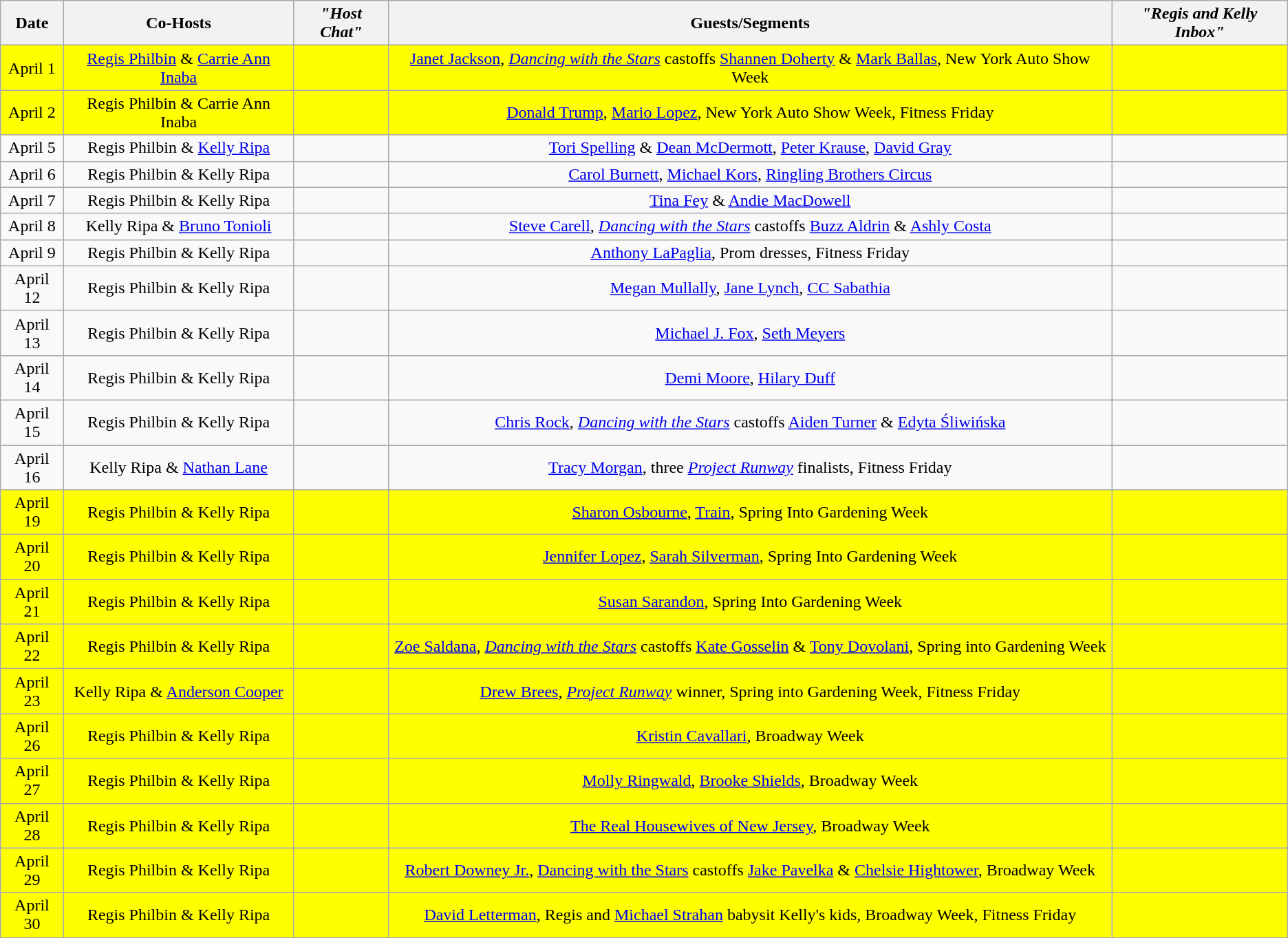<table class="wikitable sortable" border="1" style="text-align:center">
<tr>
<th>Date</th>
<th>Co-Hosts</th>
<th><em>"Host Chat"</em></th>
<th>Guests/Segments</th>
<th><em>"Regis and Kelly Inbox"</em></th>
</tr>
<tr bgcolor=yellow>
<td>April 1</td>
<td><a href='#'>Regis Philbin</a> & <a href='#'>Carrie Ann Inaba</a></td>
<td></td>
<td><a href='#'>Janet Jackson</a>, <em><a href='#'>Dancing with the Stars</a></em> castoffs <a href='#'>Shannen Doherty</a> & <a href='#'>Mark Ballas</a>, New York Auto Show Week</td>
<td></td>
</tr>
<tr bgcolor=yellow>
<td>April 2</td>
<td>Regis Philbin & Carrie Ann Inaba</td>
<td></td>
<td><a href='#'>Donald Trump</a>, <a href='#'>Mario Lopez</a>, New York Auto Show Week, Fitness Friday</td>
<td></td>
</tr>
<tr>
<td>April 5</td>
<td>Regis Philbin & <a href='#'>Kelly Ripa</a></td>
<td></td>
<td><a href='#'>Tori Spelling</a> & <a href='#'>Dean McDermott</a>, <a href='#'>Peter Krause</a>, <a href='#'>David Gray</a></td>
<td></td>
</tr>
<tr>
<td>April 6</td>
<td>Regis Philbin & Kelly Ripa</td>
<td></td>
<td><a href='#'>Carol Burnett</a>, <a href='#'>Michael Kors</a>, <a href='#'>Ringling Brothers Circus</a></td>
<td></td>
</tr>
<tr>
<td>April 7</td>
<td>Regis Philbin & Kelly Ripa</td>
<td></td>
<td><a href='#'>Tina Fey</a> & <a href='#'>Andie MacDowell</a></td>
<td></td>
</tr>
<tr>
<td>April 8</td>
<td>Kelly Ripa & <a href='#'>Bruno Tonioli</a></td>
<td></td>
<td><a href='#'>Steve Carell</a>, <em><a href='#'>Dancing with the Stars</a></em> castoffs <a href='#'>Buzz Aldrin</a> & <a href='#'>Ashly Costa</a></td>
<td></td>
</tr>
<tr>
<td>April 9</td>
<td>Regis Philbin & Kelly Ripa</td>
<td></td>
<td><a href='#'>Anthony LaPaglia</a>, Prom dresses, Fitness Friday</td>
<td></td>
</tr>
<tr>
<td>April 12</td>
<td>Regis Philbin & Kelly Ripa</td>
<td></td>
<td><a href='#'>Megan Mullally</a>, <a href='#'>Jane Lynch</a>, <a href='#'>CC Sabathia</a></td>
<td></td>
</tr>
<tr>
<td>April 13</td>
<td>Regis Philbin & Kelly Ripa</td>
<td></td>
<td><a href='#'>Michael J. Fox</a>, <a href='#'>Seth Meyers</a></td>
<td></td>
</tr>
<tr>
<td>April 14</td>
<td>Regis Philbin & Kelly Ripa</td>
<td></td>
<td><a href='#'>Demi Moore</a>, <a href='#'>Hilary Duff</a></td>
<td></td>
</tr>
<tr>
<td>April 15</td>
<td>Regis Philbin & Kelly Ripa</td>
<td></td>
<td><a href='#'>Chris Rock</a>, <em><a href='#'>Dancing with the Stars</a></em> castoffs <a href='#'>Aiden Turner</a> & <a href='#'>Edyta Śliwińska</a></td>
<td></td>
</tr>
<tr>
<td>April 16</td>
<td>Kelly Ripa & <a href='#'>Nathan Lane</a></td>
<td></td>
<td><a href='#'>Tracy Morgan</a>, three <em><a href='#'>Project Runway</a></em> finalists, Fitness Friday</td>
<td></td>
</tr>
<tr bgcolor=yellow>
<td>April 19</td>
<td>Regis Philbin & Kelly Ripa</td>
<td></td>
<td><a href='#'>Sharon Osbourne</a>, <a href='#'>Train</a>, Spring Into Gardening Week</td>
<td></td>
</tr>
<tr bgcolor=yellow>
<td>April 20</td>
<td>Regis Philbin & Kelly Ripa</td>
<td></td>
<td><a href='#'>Jennifer Lopez</a>, <a href='#'>Sarah Silverman</a>, Spring Into Gardening Week</td>
<td></td>
</tr>
<tr bgcolor=yellow>
<td>April 21</td>
<td>Regis Philbin & Kelly Ripa</td>
<td></td>
<td><a href='#'>Susan Sarandon</a>, Spring Into Gardening Week</td>
<td></td>
</tr>
<tr bgcolor=yellow>
<td>April 22</td>
<td>Regis Philbin & Kelly Ripa</td>
<td></td>
<td><a href='#'>Zoe Saldana</a>, <em><a href='#'>Dancing with the Stars</a></em> castoffs <a href='#'>Kate Gosselin</a> & <a href='#'>Tony Dovolani</a>, Spring into Gardening Week</td>
<td></td>
</tr>
<tr bgcolor=yellow>
<td>April 23</td>
<td>Kelly Ripa & <a href='#'>Anderson Cooper</a></td>
<td></td>
<td><a href='#'>Drew Brees</a>, <em><a href='#'>Project Runway</a></em> winner, Spring into Gardening Week, Fitness Friday</td>
<td></td>
</tr>
<tr bgcolor=yellow>
<td>April 26</td>
<td>Regis Philbin & Kelly Ripa</td>
<td></td>
<td><a href='#'>Kristin Cavallari</a>, Broadway Week</td>
<td></td>
</tr>
<tr bgcolor=yellow>
<td>April 27</td>
<td>Regis Philbin & Kelly Ripa</td>
<td></td>
<td><a href='#'>Molly Ringwald</a>, <a href='#'>Brooke Shields</a>, Broadway Week</td>
<td></td>
</tr>
<tr bgcolor=yellow>
<td>April 28</td>
<td>Regis Philbin & Kelly Ripa</td>
<td></td>
<td><a href='#'>The Real Housewives of New Jersey</a>, Broadway Week</td>
<td></td>
</tr>
<tr bgcolor=yellow>
<td>April 29</td>
<td>Regis Philbin & Kelly Ripa</td>
<td></td>
<td><a href='#'>Robert Downey Jr.</a>, <a href='#'>Dancing with the Stars</a> castoffs <a href='#'>Jake Pavelka</a> & <a href='#'>Chelsie Hightower</a>, Broadway Week</td>
<td></td>
</tr>
<tr bgcolor=yellow>
<td>April 30</td>
<td>Regis Philbin & Kelly Ripa</td>
<td></td>
<td><a href='#'>David Letterman</a>, Regis and <a href='#'>Michael Strahan</a> babysit Kelly's kids, Broadway Week, Fitness Friday</td>
<td></td>
</tr>
</table>
